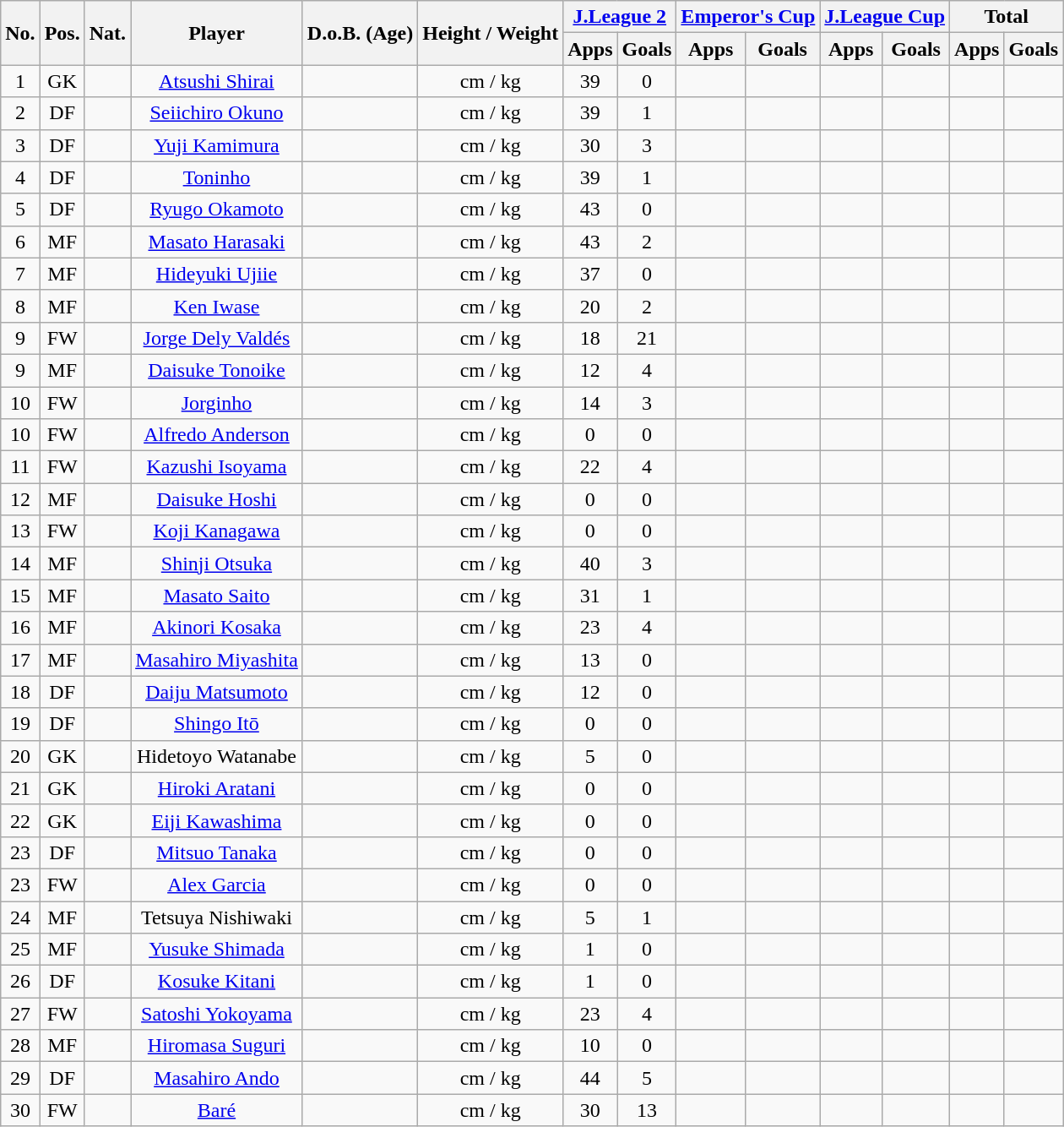<table class="wikitable" style="text-align:center;">
<tr>
<th rowspan="2">No.</th>
<th rowspan="2">Pos.</th>
<th rowspan="2">Nat.</th>
<th rowspan="2">Player</th>
<th rowspan="2">D.o.B. (Age)</th>
<th rowspan="2">Height / Weight</th>
<th colspan="2"><a href='#'>J.League 2</a></th>
<th colspan="2"><a href='#'>Emperor's Cup</a></th>
<th colspan="2"><a href='#'>J.League Cup</a></th>
<th colspan="2">Total</th>
</tr>
<tr>
<th>Apps</th>
<th>Goals</th>
<th>Apps</th>
<th>Goals</th>
<th>Apps</th>
<th>Goals</th>
<th>Apps</th>
<th>Goals</th>
</tr>
<tr>
<td>1</td>
<td>GK</td>
<td></td>
<td><a href='#'>Atsushi Shirai</a></td>
<td></td>
<td>cm / kg</td>
<td>39</td>
<td>0</td>
<td></td>
<td></td>
<td></td>
<td></td>
<td></td>
<td></td>
</tr>
<tr>
<td>2</td>
<td>DF</td>
<td></td>
<td><a href='#'>Seiichiro Okuno</a></td>
<td></td>
<td>cm / kg</td>
<td>39</td>
<td>1</td>
<td></td>
<td></td>
<td></td>
<td></td>
<td></td>
<td></td>
</tr>
<tr>
<td>3</td>
<td>DF</td>
<td></td>
<td><a href='#'>Yuji Kamimura</a></td>
<td></td>
<td>cm / kg</td>
<td>30</td>
<td>3</td>
<td></td>
<td></td>
<td></td>
<td></td>
<td></td>
<td></td>
</tr>
<tr>
<td>4</td>
<td>DF</td>
<td></td>
<td><a href='#'>Toninho</a></td>
<td></td>
<td>cm / kg</td>
<td>39</td>
<td>1</td>
<td></td>
<td></td>
<td></td>
<td></td>
<td></td>
<td></td>
</tr>
<tr>
<td>5</td>
<td>DF</td>
<td></td>
<td><a href='#'>Ryugo Okamoto</a></td>
<td></td>
<td>cm / kg</td>
<td>43</td>
<td>0</td>
<td></td>
<td></td>
<td></td>
<td></td>
<td></td>
<td></td>
</tr>
<tr>
<td>6</td>
<td>MF</td>
<td></td>
<td><a href='#'>Masato Harasaki</a></td>
<td></td>
<td>cm / kg</td>
<td>43</td>
<td>2</td>
<td></td>
<td></td>
<td></td>
<td></td>
<td></td>
<td></td>
</tr>
<tr>
<td>7</td>
<td>MF</td>
<td></td>
<td><a href='#'>Hideyuki Ujiie</a></td>
<td></td>
<td>cm / kg</td>
<td>37</td>
<td>0</td>
<td></td>
<td></td>
<td></td>
<td></td>
<td></td>
<td></td>
</tr>
<tr>
<td>8</td>
<td>MF</td>
<td></td>
<td><a href='#'>Ken Iwase</a></td>
<td></td>
<td>cm / kg</td>
<td>20</td>
<td>2</td>
<td></td>
<td></td>
<td></td>
<td></td>
<td></td>
<td></td>
</tr>
<tr>
<td>9</td>
<td>FW</td>
<td></td>
<td><a href='#'>Jorge Dely Valdés</a></td>
<td></td>
<td>cm / kg</td>
<td>18</td>
<td>21</td>
<td></td>
<td></td>
<td></td>
<td></td>
<td></td>
<td></td>
</tr>
<tr>
<td>9</td>
<td>MF</td>
<td></td>
<td><a href='#'>Daisuke Tonoike</a></td>
<td></td>
<td>cm / kg</td>
<td>12</td>
<td>4</td>
<td></td>
<td></td>
<td></td>
<td></td>
<td></td>
<td></td>
</tr>
<tr>
<td>10</td>
<td>FW</td>
<td></td>
<td><a href='#'>Jorginho</a></td>
<td></td>
<td>cm / kg</td>
<td>14</td>
<td>3</td>
<td></td>
<td></td>
<td></td>
<td></td>
<td></td>
<td></td>
</tr>
<tr>
<td>10</td>
<td>FW</td>
<td></td>
<td><a href='#'>Alfredo Anderson</a></td>
<td></td>
<td>cm / kg</td>
<td>0</td>
<td>0</td>
<td></td>
<td></td>
<td></td>
<td></td>
<td></td>
<td></td>
</tr>
<tr>
<td>11</td>
<td>FW</td>
<td></td>
<td><a href='#'>Kazushi Isoyama</a></td>
<td></td>
<td>cm / kg</td>
<td>22</td>
<td>4</td>
<td></td>
<td></td>
<td></td>
<td></td>
<td></td>
<td></td>
</tr>
<tr>
<td>12</td>
<td>MF</td>
<td></td>
<td><a href='#'>Daisuke Hoshi</a></td>
<td></td>
<td>cm / kg</td>
<td>0</td>
<td>0</td>
<td></td>
<td></td>
<td></td>
<td></td>
<td></td>
<td></td>
</tr>
<tr>
<td>13</td>
<td>FW</td>
<td></td>
<td><a href='#'>Koji Kanagawa</a></td>
<td></td>
<td>cm / kg</td>
<td>0</td>
<td>0</td>
<td></td>
<td></td>
<td></td>
<td></td>
<td></td>
<td></td>
</tr>
<tr>
<td>14</td>
<td>MF</td>
<td></td>
<td><a href='#'>Shinji Otsuka</a></td>
<td></td>
<td>cm / kg</td>
<td>40</td>
<td>3</td>
<td></td>
<td></td>
<td></td>
<td></td>
<td></td>
<td></td>
</tr>
<tr>
<td>15</td>
<td>MF</td>
<td></td>
<td><a href='#'>Masato Saito</a></td>
<td></td>
<td>cm / kg</td>
<td>31</td>
<td>1</td>
<td></td>
<td></td>
<td></td>
<td></td>
<td></td>
<td></td>
</tr>
<tr>
<td>16</td>
<td>MF</td>
<td></td>
<td><a href='#'>Akinori Kosaka</a></td>
<td></td>
<td>cm / kg</td>
<td>23</td>
<td>4</td>
<td></td>
<td></td>
<td></td>
<td></td>
<td></td>
<td></td>
</tr>
<tr>
<td>17</td>
<td>MF</td>
<td></td>
<td><a href='#'>Masahiro Miyashita</a></td>
<td></td>
<td>cm / kg</td>
<td>13</td>
<td>0</td>
<td></td>
<td></td>
<td></td>
<td></td>
<td></td>
<td></td>
</tr>
<tr>
<td>18</td>
<td>DF</td>
<td></td>
<td><a href='#'>Daiju Matsumoto</a></td>
<td></td>
<td>cm / kg</td>
<td>12</td>
<td>0</td>
<td></td>
<td></td>
<td></td>
<td></td>
<td></td>
<td></td>
</tr>
<tr>
<td>19</td>
<td>DF</td>
<td></td>
<td><a href='#'>Shingo Itō</a></td>
<td></td>
<td>cm / kg</td>
<td>0</td>
<td>0</td>
<td></td>
<td></td>
<td></td>
<td></td>
<td></td>
<td></td>
</tr>
<tr>
<td>20</td>
<td>GK</td>
<td></td>
<td>Hidetoyo Watanabe</td>
<td></td>
<td>cm / kg</td>
<td>5</td>
<td>0</td>
<td></td>
<td></td>
<td></td>
<td></td>
<td></td>
<td></td>
</tr>
<tr>
<td>21</td>
<td>GK</td>
<td></td>
<td><a href='#'>Hiroki Aratani</a></td>
<td></td>
<td>cm / kg</td>
<td>0</td>
<td>0</td>
<td></td>
<td></td>
<td></td>
<td></td>
<td></td>
<td></td>
</tr>
<tr>
<td>22</td>
<td>GK</td>
<td></td>
<td><a href='#'>Eiji Kawashima</a></td>
<td></td>
<td>cm / kg</td>
<td>0</td>
<td>0</td>
<td></td>
<td></td>
<td></td>
<td></td>
<td></td>
<td></td>
</tr>
<tr>
<td>23</td>
<td>DF</td>
<td></td>
<td><a href='#'>Mitsuo Tanaka</a></td>
<td></td>
<td>cm / kg</td>
<td>0</td>
<td>0</td>
<td></td>
<td></td>
<td></td>
<td></td>
<td></td>
<td></td>
</tr>
<tr>
<td>23</td>
<td>FW</td>
<td></td>
<td><a href='#'>Alex Garcia</a></td>
<td></td>
<td>cm / kg</td>
<td>0</td>
<td>0</td>
<td></td>
<td></td>
<td></td>
<td></td>
<td></td>
<td></td>
</tr>
<tr>
<td>24</td>
<td>MF</td>
<td></td>
<td>Tetsuya Nishiwaki</td>
<td></td>
<td>cm / kg</td>
<td>5</td>
<td>1</td>
<td></td>
<td></td>
<td></td>
<td></td>
<td></td>
<td></td>
</tr>
<tr>
<td>25</td>
<td>MF</td>
<td></td>
<td><a href='#'>Yusuke Shimada</a></td>
<td></td>
<td>cm / kg</td>
<td>1</td>
<td>0</td>
<td></td>
<td></td>
<td></td>
<td></td>
<td></td>
<td></td>
</tr>
<tr>
<td>26</td>
<td>DF</td>
<td></td>
<td><a href='#'>Kosuke Kitani</a></td>
<td></td>
<td>cm / kg</td>
<td>1</td>
<td>0</td>
<td></td>
<td></td>
<td></td>
<td></td>
<td></td>
<td></td>
</tr>
<tr>
<td>27</td>
<td>FW</td>
<td></td>
<td><a href='#'>Satoshi Yokoyama</a></td>
<td></td>
<td>cm / kg</td>
<td>23</td>
<td>4</td>
<td></td>
<td></td>
<td></td>
<td></td>
<td></td>
<td></td>
</tr>
<tr>
<td>28</td>
<td>MF</td>
<td></td>
<td><a href='#'>Hiromasa Suguri</a></td>
<td></td>
<td>cm / kg</td>
<td>10</td>
<td>0</td>
<td></td>
<td></td>
<td></td>
<td></td>
<td></td>
<td></td>
</tr>
<tr>
<td>29</td>
<td>DF</td>
<td></td>
<td><a href='#'>Masahiro Ando</a></td>
<td></td>
<td>cm / kg</td>
<td>44</td>
<td>5</td>
<td></td>
<td></td>
<td></td>
<td></td>
<td></td>
<td></td>
</tr>
<tr>
<td>30</td>
<td>FW</td>
<td></td>
<td><a href='#'>Baré</a></td>
<td></td>
<td>cm / kg</td>
<td>30</td>
<td>13</td>
<td></td>
<td></td>
<td></td>
<td></td>
<td></td>
<td></td>
</tr>
</table>
